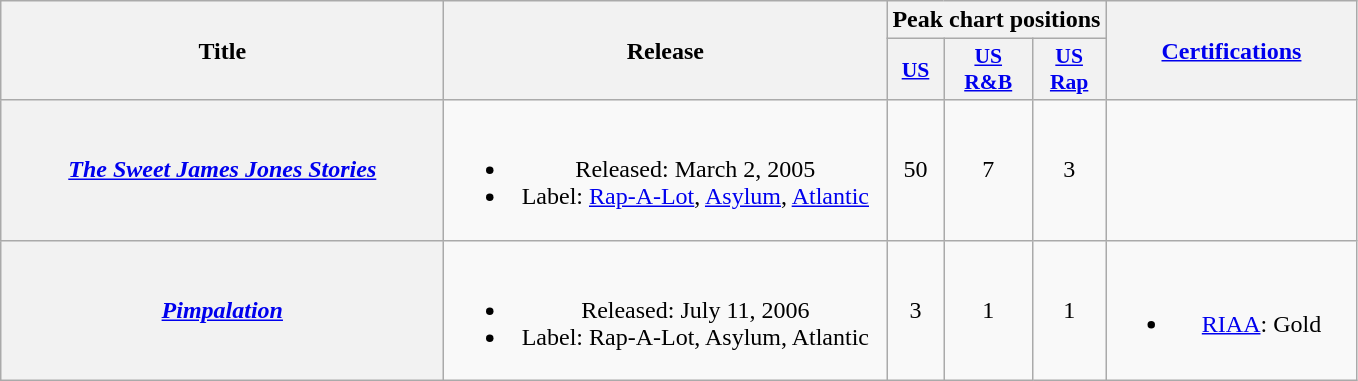<table class="wikitable plainrowheaders" style="text-align:center;">
<tr>
<th scope="col" rowspan="2" style="width:18em;">Title</th>
<th scope="col" rowspan="2" style="width:18em;">Release</th>
<th colspan="3">Peak chart positions</th>
<th scope="col" rowspan="2" style="width:10em;"><a href='#'>Certifications</a></th>
</tr>
<tr>
<th scope="col" style=font-size:90%;"><a href='#'>US</a><br></th>
<th scope="col" style=font-size:90%;"><a href='#'>US<br>R&B</a><br></th>
<th scope="col" style=font-size:90%;"><a href='#'>US<br>Rap</a><br></th>
</tr>
<tr>
<th scope="row"><em><a href='#'>The Sweet James Jones Stories</a></em></th>
<td><br><ul><li>Released: March 2, 2005</li><li>Label: <a href='#'>Rap-A-Lot</a>, <a href='#'>Asylum</a>, <a href='#'>Atlantic</a></li></ul></td>
<td>50</td>
<td>7</td>
<td>3</td>
<td></td>
</tr>
<tr>
<th scope="row"><em><a href='#'>Pimpalation</a></em></th>
<td><br><ul><li>Released: July 11, 2006</li><li>Label: Rap-A-Lot, Asylum, Atlantic</li></ul></td>
<td>3</td>
<td>1</td>
<td>1</td>
<td><br><ul><li><a href='#'>RIAA</a>: Gold</li></ul></td>
</tr>
</table>
